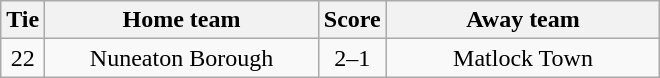<table class="wikitable" style="text-align:center;">
<tr>
<th width=20>Tie</th>
<th width=175>Home team</th>
<th width=20>Score</th>
<th width=175>Away team</th>
</tr>
<tr>
<td>22</td>
<td>Nuneaton Borough</td>
<td>2–1</td>
<td>Matlock Town</td>
</tr>
</table>
